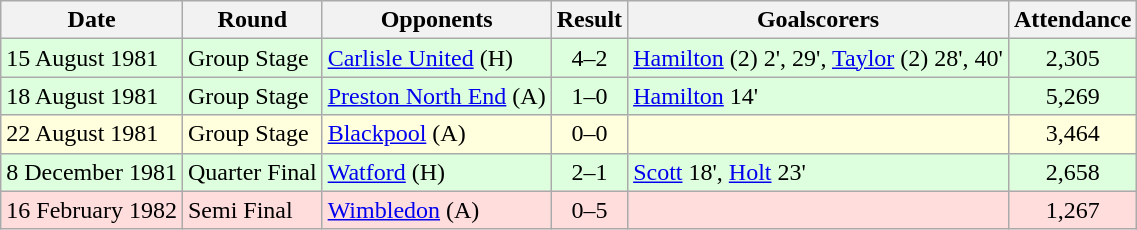<table class="wikitable">
<tr>
<th>Date</th>
<th>Round</th>
<th>Opponents</th>
<th>Result</th>
<th>Goalscorers</th>
<th>Attendance</th>
</tr>
<tr bgcolor="#ddffdd">
<td>15 August 1981</td>
<td>Group Stage</td>
<td><a href='#'>Carlisle United</a> (H)</td>
<td align="center">4–2</td>
<td><a href='#'>Hamilton</a> (2) 2', 29', <a href='#'>Taylor</a> (2) 28', 40'</td>
<td align="center">2,305</td>
</tr>
<tr bgcolor="#ddffdd">
<td>18 August 1981</td>
<td>Group Stage</td>
<td><a href='#'>Preston North End</a> (A)</td>
<td align="center">1–0</td>
<td><a href='#'>Hamilton</a> 14'</td>
<td align="center">5,269</td>
</tr>
<tr bgcolor="#ffffdd">
<td>22 August 1981</td>
<td>Group Stage</td>
<td><a href='#'>Blackpool</a> (A)</td>
<td align="center">0–0</td>
<td></td>
<td align="center">3,464</td>
</tr>
<tr bgcolor="#ddffdd">
<td>8 December 1981</td>
<td>Quarter Final</td>
<td><a href='#'>Watford</a> (H)</td>
<td align="center">2–1</td>
<td><a href='#'>Scott</a> 18', <a href='#'>Holt</a> 23'</td>
<td align="center">2,658</td>
</tr>
<tr bgcolor="#ffdddd">
<td>16 February 1982</td>
<td>Semi Final</td>
<td><a href='#'>Wimbledon</a> (A)</td>
<td align="center">0–5</td>
<td></td>
<td align="center">1,267</td>
</tr>
</table>
